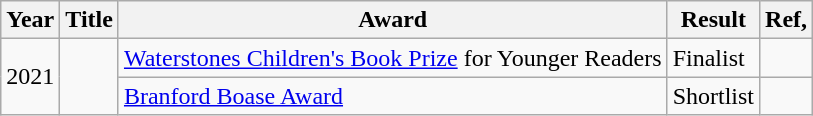<table class="wikitable">
<tr>
<th>Year</th>
<th>Title</th>
<th>Award</th>
<th>Result</th>
<th>Ref,</th>
</tr>
<tr>
<td rowspan="2">2021</td>
<td rowspan="2"></td>
<td><a href='#'>Waterstones Children's Book Prize</a> for Younger Readers</td>
<td>Finalist</td>
<td></td>
</tr>
<tr>
<td><a href='#'>Branford Boase Award</a></td>
<td>Shortlist</td>
<td></td>
</tr>
</table>
